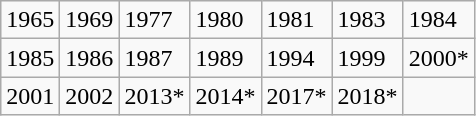<table class="wikitable">
<tr>
<td>1965</td>
<td>1969</td>
<td>1977</td>
<td>1980</td>
<td>1981</td>
<td>1983</td>
<td>1984</td>
</tr>
<tr>
<td>1985</td>
<td>1986</td>
<td>1987</td>
<td>1989</td>
<td>1994</td>
<td>1999</td>
<td>2000*</td>
</tr>
<tr>
<td>2001</td>
<td>2002</td>
<td>2013*</td>
<td>2014*</td>
<td>2017*</td>
<td>2018*</td>
</tr>
</table>
